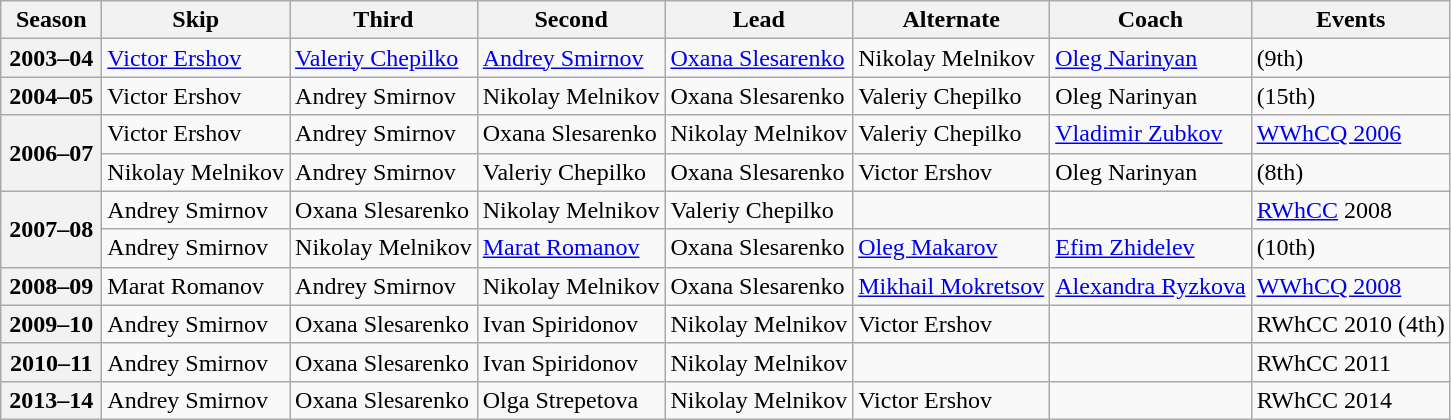<table class="wikitable">
<tr>
<th scope="col" width=60>Season</th>
<th scope="col">Skip</th>
<th scope="col">Third</th>
<th scope="col">Second</th>
<th scope="col">Lead</th>
<th scope="col">Alternate</th>
<th scope="col">Coach</th>
<th scope="col">Events</th>
</tr>
<tr>
<th scope="row">2003–04</th>
<td><a href='#'>Victor Ershov</a></td>
<td><a href='#'>Valeriy Chepilko</a></td>
<td><a href='#'>Andrey Smirnov</a></td>
<td><a href='#'>Oxana Slesarenko</a></td>
<td>Nikolay Melnikov</td>
<td><a href='#'>Oleg Narinyan</a></td>
<td> (9th)</td>
</tr>
<tr>
<th scope="row">2004–05</th>
<td>Victor Ershov</td>
<td>Andrey Smirnov</td>
<td>Nikolay Melnikov</td>
<td>Oxana Slesarenko</td>
<td>Valeriy Chepilko</td>
<td>Oleg Narinyan</td>
<td> (15th)</td>
</tr>
<tr>
<th scope="row" rowspan=2>2006–07</th>
<td>Victor Ershov</td>
<td>Andrey Smirnov</td>
<td>Oxana Slesarenko</td>
<td>Nikolay Melnikov</td>
<td>Valeriy Chepilko</td>
<td><a href='#'>Vladimir Zubkov</a></td>
<td><a href='#'>WWhCQ 2006</a> </td>
</tr>
<tr>
<td>Nikolay Melnikov</td>
<td>Andrey Smirnov</td>
<td>Valeriy Chepilko</td>
<td>Oxana Slesarenko</td>
<td>Victor Ershov</td>
<td>Oleg Narinyan</td>
<td> (8th)</td>
</tr>
<tr>
<th scope="row" rowspan=2>2007–08</th>
<td>Andrey Smirnov</td>
<td>Oxana Slesarenko</td>
<td>Nikolay Melnikov</td>
<td>Valeriy Chepilko</td>
<td></td>
<td></td>
<td><a href='#'>RWhCC</a> 2008 </td>
</tr>
<tr>
<td>Andrey Smirnov</td>
<td>Nikolay Melnikov</td>
<td><a href='#'>Marat Romanov</a></td>
<td>Oxana Slesarenko</td>
<td><a href='#'>Oleg Makarov</a></td>
<td><a href='#'>Efim Zhidelev</a></td>
<td> (10th)</td>
</tr>
<tr>
<th scope="row">2008–09</th>
<td>Marat Romanov</td>
<td>Andrey Smirnov</td>
<td>Nikolay Melnikov</td>
<td>Oxana Slesarenko</td>
<td><a href='#'>Mikhail Mokretsov</a></td>
<td><a href='#'>Alexandra Ryzkova</a></td>
<td><a href='#'>WWhCQ 2008</a> </td>
</tr>
<tr>
<th scope="row">2009–10</th>
<td>Andrey Smirnov</td>
<td>Oxana Slesarenko</td>
<td>Ivan Spiridonov</td>
<td>Nikolay Melnikov</td>
<td>Victor Ershov</td>
<td></td>
<td>RWhCC 2010 (4th)</td>
</tr>
<tr>
<th scope="row">2010–11</th>
<td>Andrey Smirnov</td>
<td>Oxana Slesarenko</td>
<td>Ivan Spiridonov</td>
<td>Nikolay Melnikov</td>
<td></td>
<td></td>
<td>RWhCC 2011 </td>
</tr>
<tr>
<th scope="row">2013–14</th>
<td>Andrey Smirnov</td>
<td>Oxana Slesarenko</td>
<td>Olga Strepetova</td>
<td>Nikolay Melnikov</td>
<td>Victor Ershov</td>
<td></td>
<td>RWhCC 2014 </td>
</tr>
</table>
